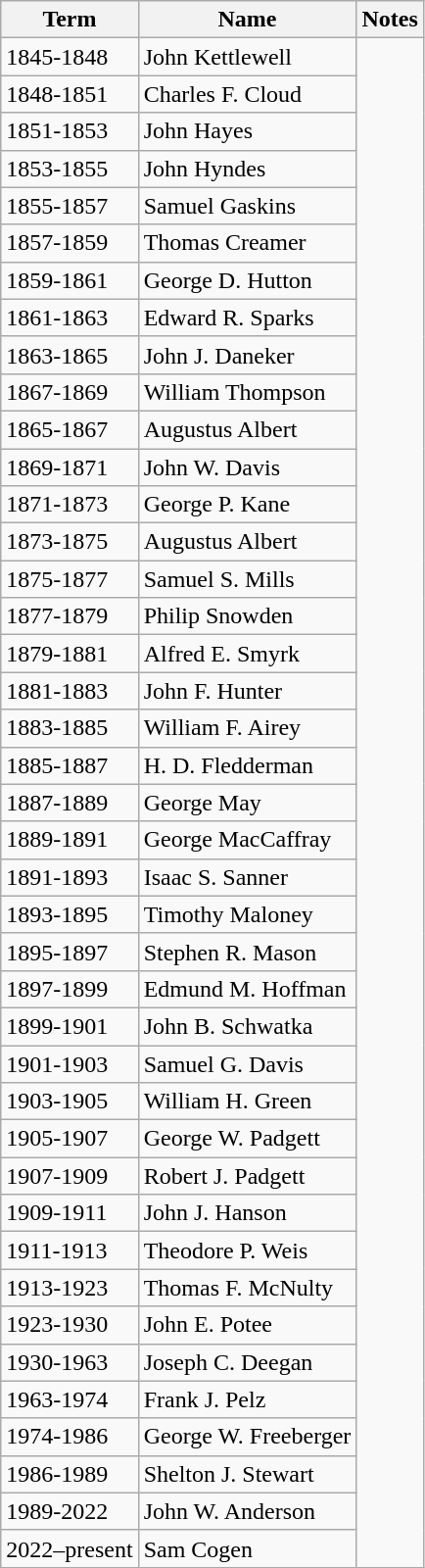<table class="wikitable">
<tr>
<th>Term</th>
<th>Name</th>
<th>Notes</th>
</tr>
<tr>
<td>1845-1848</td>
<td>John Kettlewell</td>
</tr>
<tr>
<td>1848-1851</td>
<td>Charles F. Cloud</td>
</tr>
<tr>
<td>1851-1853</td>
<td>John Hayes</td>
</tr>
<tr>
<td>1853-1855</td>
<td>John Hyndes</td>
</tr>
<tr>
<td>1855-1857</td>
<td>Samuel Gaskins</td>
</tr>
<tr>
<td>1857-1859</td>
<td>Thomas Creamer</td>
</tr>
<tr>
<td>1859-1861</td>
<td>George D. Hutton</td>
</tr>
<tr>
<td>1861-1863</td>
<td>Edward R. Sparks</td>
</tr>
<tr>
<td>1863-1865</td>
<td>John J. Daneker</td>
</tr>
<tr>
<td>1867-1869</td>
<td>William Thompson</td>
</tr>
<tr>
<td>1865-1867</td>
<td>Augustus Albert</td>
</tr>
<tr>
<td>1869-1871</td>
<td>John W. Davis</td>
</tr>
<tr>
<td>1871-1873</td>
<td>George P. Kane</td>
</tr>
<tr>
<td>1873-1875</td>
<td>Augustus Albert</td>
</tr>
<tr>
<td>1875-1877</td>
<td>Samuel S. Mills</td>
</tr>
<tr>
<td>1877-1879</td>
<td>Philip Snowden</td>
</tr>
<tr>
<td>1879-1881</td>
<td>Alfred E. Smyrk</td>
</tr>
<tr>
<td>1881-1883</td>
<td>John F. Hunter</td>
</tr>
<tr>
<td>1883-1885</td>
<td>William F. Airey</td>
</tr>
<tr>
<td>1885-1887</td>
<td>H. D. Fledderman</td>
</tr>
<tr>
<td>1887-1889</td>
<td>George May</td>
</tr>
<tr>
<td>1889-1891</td>
<td>George MacCaffray</td>
</tr>
<tr>
<td>1891-1893</td>
<td>Isaac S. Sanner</td>
</tr>
<tr>
<td>1893-1895</td>
<td>Timothy Maloney</td>
</tr>
<tr>
<td>1895-1897</td>
<td>Stephen R. Mason</td>
</tr>
<tr>
<td>1897-1899</td>
<td>Edmund M. Hoffman</td>
</tr>
<tr>
<td>1899-1901</td>
<td>John B. Schwatka</td>
</tr>
<tr>
<td>1901-1903</td>
<td>Samuel G. Davis</td>
</tr>
<tr>
<td>1903-1905</td>
<td>William H. Green</td>
</tr>
<tr>
<td>1905-1907</td>
<td>George W. Padgett</td>
</tr>
<tr>
<td>1907-1909</td>
<td>Robert J. Padgett</td>
</tr>
<tr>
<td>1909-1911</td>
<td>John J. Hanson</td>
</tr>
<tr>
<td>1911-1913</td>
<td>Theodore P. Weis</td>
</tr>
<tr>
<td>1913-1923</td>
<td>Thomas F. McNulty</td>
</tr>
<tr>
<td>1923-1930</td>
<td>John E. Potee</td>
</tr>
<tr>
<td>1930-1963</td>
<td>Joseph C. Deegan</td>
</tr>
<tr>
<td>1963-1974</td>
<td>Frank J. Pelz</td>
</tr>
<tr>
<td>1974-1986</td>
<td>George W. Freeberger</td>
</tr>
<tr>
<td>1986-1989</td>
<td>Shelton J. Stewart</td>
</tr>
<tr>
<td>1989-2022</td>
<td>John W. Anderson</td>
</tr>
<tr>
<td>2022–present</td>
<td>Sam Cogen</td>
</tr>
</table>
